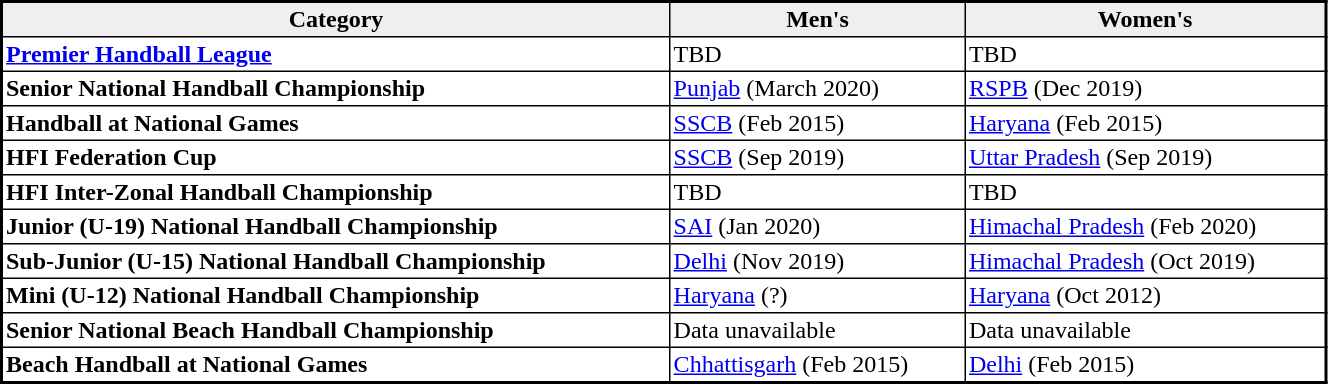<table class="sortable" style="border-collapse: collapse; border: 2px #000000 solid; font-size: x-big; font-family: verdana" width="70%" cellspacing="0" cellpadding="2" border="1">
<tr bgcolor="efefef" align="center">
<th>Category</th>
<th>Men's</th>
<th>Women's</th>
</tr>
<tr>
<td><strong><a href='#'>Premier Handball League</a></strong></td>
<td>TBD</td>
<td>TBD</td>
</tr>
<tr>
<td><strong>Senior National Handball Championship</strong></td>
<td><a href='#'>Punjab</a> (March 2020)</td>
<td><a href='#'>RSPB</a> (Dec 2019)</td>
</tr>
<tr>
<td><strong>Handball at National Games</strong></td>
<td><a href='#'>SSCB</a> (Feb 2015)</td>
<td><a href='#'>Haryana</a> (Feb 2015)</td>
</tr>
<tr>
<td><strong>HFI Federation Cup</strong></td>
<td><a href='#'>SSCB</a> (Sep 2019)</td>
<td><a href='#'>Uttar Pradesh</a> (Sep 2019)</td>
</tr>
<tr>
<td><strong>HFI Inter-Zonal Handball Championship</strong></td>
<td>TBD</td>
<td>TBD</td>
</tr>
<tr>
<td><strong>Junior (U-19) National Handball Championship</strong></td>
<td><a href='#'>SAI</a> (Jan 2020)</td>
<td><a href='#'>Himachal Pradesh</a> (Feb 2020)</td>
</tr>
<tr>
<td><strong>Sub-Junior (U-15) National Handball Championship</strong></td>
<td><a href='#'>Delhi</a> (Nov 2019)</td>
<td><a href='#'>Himachal Pradesh</a> (Oct 2019)</td>
</tr>
<tr>
<td><strong>Mini (U-12) National Handball Championship</strong></td>
<td><a href='#'>Haryana</a> (?)</td>
<td><a href='#'>Haryana</a> (Oct 2012)</td>
</tr>
<tr>
<td><strong>Senior National Beach Handball Championship</strong></td>
<td>Data unavailable</td>
<td>Data unavailable</td>
</tr>
<tr>
<td><strong>Beach Handball at National Games</strong></td>
<td><a href='#'>Chhattisgarh</a> (Feb 2015)</td>
<td><a href='#'>Delhi</a> (Feb 2015)</td>
</tr>
</table>
